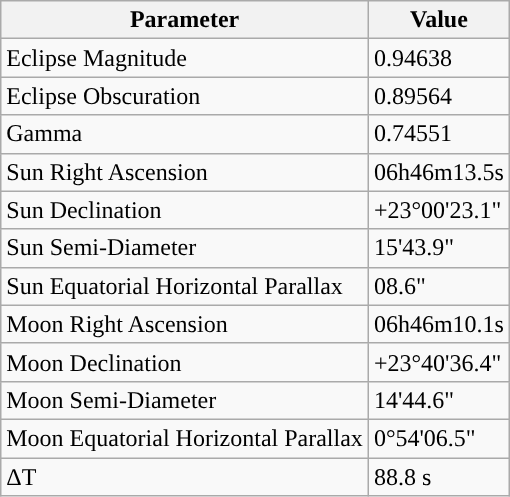<table class="wikitable">
<tr>
<th>Parameter</th>
<th>Value</th>
</tr>
<tr>
<td>Eclipse Magnitude</td>
<td>0.94638</td>
</tr>
<tr>
<td>Eclipse Obscuration</td>
<td>0.89564</td>
</tr>
<tr>
<td>Gamma</td>
<td>0.74551</td>
</tr>
<tr>
<td>Sun Right Ascension</td>
<td>06h46m13.5s</td>
</tr>
<tr>
<td>Sun Declination</td>
<td>+23°00'23.1"</td>
</tr>
<tr>
<td>Sun Semi-Diameter</td>
<td>15'43.9"</td>
</tr>
<tr>
<td>Sun Equatorial Horizontal Parallax</td>
<td>08.6"</td>
</tr>
<tr>
<td>Moon Right Ascension</td>
<td>06h46m10.1s</td>
</tr>
<tr>
<td>Moon Declination</td>
<td>+23°40'36.4"</td>
</tr>
<tr>
<td>Moon Semi-Diameter</td>
<td>14'44.6"</td>
</tr>
<tr>
<td>Moon Equatorial Horizontal Parallax</td>
<td>0°54'06.5"</td>
</tr>
<tr>
<td>ΔT</td>
<td>88.8 s</td>
</tr>
</table>
